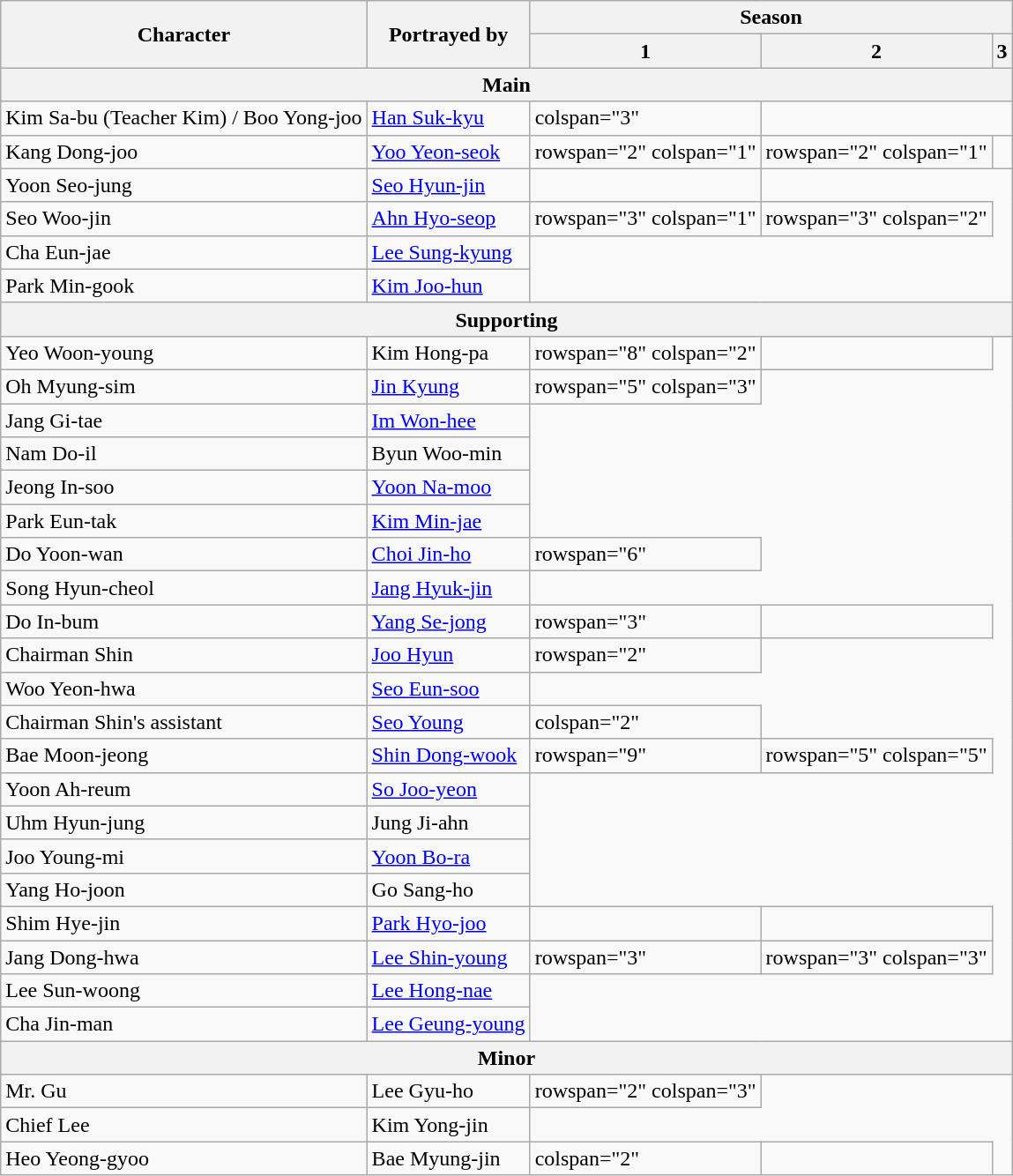<table class="wikitable">
<tr>
<th scope="col" rowspan="2">Character</th>
<th scope="col" rowspan="2">Portrayed by</th>
<th colspan="3" scope="col">Season</th>
</tr>
<tr>
<th scope="col">1</th>
<th scope="col">2</th>
<th scope="col">3</th>
</tr>
<tr>
<th colspan="5" scope="col">Main</th>
</tr>
<tr>
<td>Kim Sa-bu (Teacher Kim) / Boo Yong-joo</td>
<td><a href='#'>Han Suk-kyu</a></td>
<td>colspan="3" </td>
</tr>
<tr>
<td>Kang Dong-joo</td>
<td><a href='#'>Yoo Yeon-seok</a></td>
<td>rowspan="2" colspan="1" </td>
<td>rowspan="2" colspan="1" </td>
<td></td>
</tr>
<tr>
<td>Yoon Seo-jung</td>
<td><a href='#'>Seo Hyun-jin</a></td>
<td></td>
</tr>
<tr>
<td>Seo Woo-jin</td>
<td><a href='#'>Ahn Hyo-seop</a></td>
<td>rowspan="3" colspan="1" </td>
<td>rowspan="3" colspan="2" </td>
</tr>
<tr>
<td>Cha Eun-jae</td>
<td><a href='#'>Lee Sung-kyung</a></td>
</tr>
<tr>
<td>Park Min-gook</td>
<td><a href='#'>Kim Joo-hun</a></td>
</tr>
<tr>
<th colspan="5" scope="col">Supporting</th>
</tr>
<tr>
<td>Yeo Woon-young</td>
<td>Kim Hong-pa</td>
<td>rowspan="8" colspan="2" </td>
<td></td>
</tr>
<tr>
<td>Oh Myung-sim</td>
<td><a href='#'>Jin Kyung</a></td>
<td>rowspan="5" colspan="3" </td>
</tr>
<tr>
<td>Jang Gi-tae</td>
<td><a href='#'>Im Won-hee</a></td>
</tr>
<tr>
<td>Nam Do-il</td>
<td>Byun Woo-min</td>
</tr>
<tr>
<td>Jeong In-soo</td>
<td><a href='#'>Yoon Na-moo</a></td>
</tr>
<tr>
<td>Park Eun-tak</td>
<td><a href='#'>Kim Min-jae</a></td>
</tr>
<tr>
<td>Do Yoon-wan</td>
<td><a href='#'>Choi Jin-ho</a></td>
<td>rowspan="6" </td>
</tr>
<tr>
<td>Song Hyun-cheol</td>
<td><a href='#'>Jang Hyuk-jin</a></td>
</tr>
<tr>
<td>Do In-bum</td>
<td><a href='#'>Yang Se-jong</a></td>
<td>rowspan="3" </td>
<td></td>
</tr>
<tr>
<td>Chairman Shin</td>
<td><a href='#'>Joo Hyun</a></td>
<td>rowspan="2" </td>
</tr>
<tr>
<td>Woo Yeon-hwa</td>
<td><a href='#'>Seo Eun-soo</a></td>
</tr>
<tr>
<td>Chairman Shin's assistant</td>
<td><a href='#'>Seo Young</a></td>
<td>colspan="2" </td>
</tr>
<tr>
<td>Bae Moon-jeong</td>
<td><a href='#'>Shin Dong-wook</a></td>
<td>rowspan="9" </td>
<td>rowspan="5" colspan="5" </td>
</tr>
<tr>
<td>Yoon Ah-reum</td>
<td><a href='#'>So Joo-yeon</a></td>
</tr>
<tr>
<td>Uhm Hyun-jung</td>
<td>Jung Ji-ahn</td>
</tr>
<tr>
<td>Joo Young-mi</td>
<td><a href='#'>Yoon Bo-ra</a></td>
</tr>
<tr>
<td>Yang Ho-joon</td>
<td>Go Sang-ho</td>
</tr>
<tr>
<td>Shim Hye-jin</td>
<td><a href='#'>Park Hyo-joo</a></td>
<td></td>
<td></td>
</tr>
<tr>
<td>Jang Dong-hwa</td>
<td><a href='#'>Lee Shin-young</a></td>
<td>rowspan="3" </td>
<td>rowspan="3" colspan="3" </td>
</tr>
<tr>
<td>Lee Sun-woong</td>
<td><a href='#'>Lee Hong-nae</a></td>
</tr>
<tr>
<td>Cha Jin-man</td>
<td><a href='#'>Lee Geung-young</a></td>
</tr>
<tr>
<th colspan="5" scope="col">Minor</th>
</tr>
<tr>
<td>Mr. Gu</td>
<td>Lee Gyu-ho</td>
<td>rowspan="2" colspan="3" </td>
</tr>
<tr>
<td>Chief Lee</td>
<td>Kim Yong-jin</td>
</tr>
<tr>
<td>Heo Yeong-gyoo</td>
<td>Bae Myung-jin</td>
<td>colspan="2" </td>
<td></td>
</tr>
</table>
